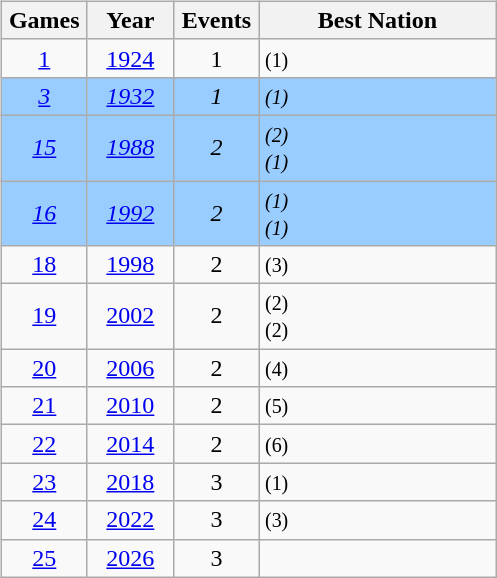<table>
<tr>
<td><br><table class=wikitable>
<tr>
<th width=50>Games</th>
<th width=50>Year</th>
<th width=50>Events</th>
<th width=150>Best Nation</th>
</tr>
<tr>
<td align=center><a href='#'>1</a></td>
<td align=center><a href='#'>1924</a></td>
<td align=center>1</td>
<td> <small>(1)</small></td>
</tr>
<tr bgcolor=#9acdff>
<td align=center><a href='#'><em>3</em></a></td>
<td align=center><a href='#'><em>1932</em></a></td>
<td align=center><em>1</em></td>
<td><em> <small>(1)</small></em></td>
</tr>
<tr bgcolor=#9acdff>
<td align=center><a href='#'><em>15</em></a></td>
<td align=center><a href='#'><em>1988</em></a></td>
<td align=center><em>2</em></td>
<td><em> <small>(2)</small><br> <small>(1)</small></em></td>
</tr>
<tr bgcolor=#9acdff>
<td align=center><a href='#'><em>16</em></a></td>
<td align=center><a href='#'><em>1992</em></a></td>
<td align=center><em>2</em></td>
<td><em> <small>(1)</small><br> <small>(1)</small></em></td>
</tr>
<tr>
<td align=center><a href='#'>18</a></td>
<td align=center><a href='#'>1998</a></td>
<td align=center>2</td>
<td> <small>(3)</small></td>
</tr>
<tr>
<td align=center><a href='#'>19</a></td>
<td align=center><a href='#'>2002</a></td>
<td align=center>2</td>
<td> <small>(2)</small><br> <small>(2)</small></td>
</tr>
<tr>
<td align=center><a href='#'>20</a></td>
<td align=center><a href='#'>2006</a></td>
<td align=center>2</td>
<td> <small>(4)</small></td>
</tr>
<tr>
<td align=center><a href='#'>21</a></td>
<td align=center><a href='#'>2010</a></td>
<td align=center>2</td>
<td> <small>(5)</small></td>
</tr>
<tr>
<td align=center><a href='#'>22</a></td>
<td align=center><a href='#'>2014</a></td>
<td align=center>2</td>
<td> <small>(6)</small></td>
</tr>
<tr>
<td align=center><a href='#'>23</a></td>
<td align=center><a href='#'>2018</a></td>
<td align=center>3</td>
<td> <small>(1)</small></td>
</tr>
<tr>
<td align=center><a href='#'>24</a></td>
<td align=center><a href='#'>2022</a></td>
<td align=center>3</td>
<td> <small>(3)</small></td>
</tr>
<tr>
<td align=center><a href='#'>25</a></td>
<td align=center><a href='#'>2026</a></td>
<td align=center>3</td>
<td><small></small></td>
</tr>
</table>
</td>
</tr>
</table>
